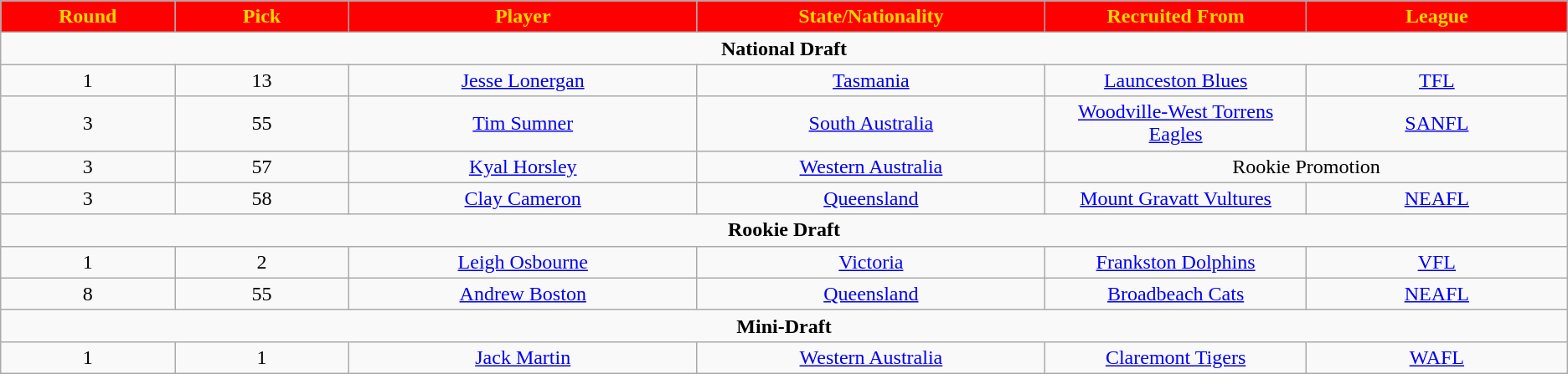<table class="wikitable sortable">
<tr>
<th style="background:red; color:gold; width:10%;">Round</th>
<th style="background:red; color:gold; width:10%;">Pick</th>
<th style="background:red; color:gold; width:20%;">Player</th>
<th style="background:red; color:gold; width:20%;">State/Nationality</th>
<th style="background:red; color:gold; width:15%;">Recruited From</th>
<th style="background:red; color:gold; width:15%;">League</th>
</tr>
<tr style="text-align: center">
<td colspan="6"><strong>National Draft</strong></td>
</tr>
<tr style="text-align: center">
<td>1</td>
<td>13</td>
<td><a href='#'>Jesse Lonergan</a></td>
<td> <a href='#'>Tasmania</a></td>
<td><a href='#'>Launceston Blues</a></td>
<td><a href='#'>TFL</a></td>
</tr>
<tr style="text-align: center">
<td>3</td>
<td>55</td>
<td><a href='#'>Tim Sumner</a></td>
<td> <a href='#'>South Australia</a></td>
<td><a href='#'>Woodville-West Torrens Eagles</a></td>
<td><a href='#'>SANFL</a></td>
</tr>
<tr style="text-align: center">
<td>3</td>
<td>57</td>
<td><a href='#'>Kyal Horsley</a></td>
<td> <a href='#'>Western Australia</a></td>
<td colspan="2">Rookie Promotion</td>
</tr>
<tr style="text-align: center">
<td>3</td>
<td>58</td>
<td><a href='#'>Clay Cameron</a></td>
<td> <a href='#'>Queensland</a></td>
<td><a href='#'>Mount Gravatt Vultures</a></td>
<td><a href='#'>NEAFL</a></td>
</tr>
<tr style="text-align: center">
<td colspan="6"><strong>Rookie Draft</strong></td>
</tr>
<tr style="text-align: center">
<td>1</td>
<td>2</td>
<td><a href='#'>Leigh Osbourne</a></td>
<td> <a href='#'>Victoria</a></td>
<td><a href='#'>Frankston Dolphins</a></td>
<td><a href='#'>VFL</a></td>
</tr>
<tr style="text-align: center">
<td>8</td>
<td>55</td>
<td><a href='#'>Andrew Boston</a></td>
<td> <a href='#'>Queensland</a></td>
<td><a href='#'>Broadbeach Cats</a></td>
<td><a href='#'>NEAFL</a></td>
</tr>
<tr style="text-align: center">
<td colspan="6"><strong>Mini-Draft</strong></td>
</tr>
<tr style="text-align: center">
<td>1</td>
<td>1</td>
<td><a href='#'>Jack Martin</a></td>
<td> <a href='#'>Western Australia</a></td>
<td><a href='#'>Claremont Tigers</a></td>
<td><a href='#'>WAFL</a></td>
</tr>
</table>
